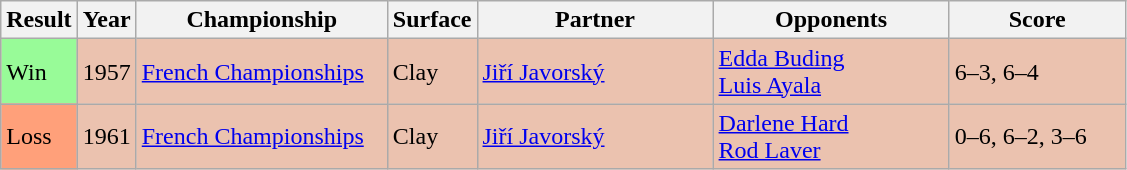<table class="sortable wikitable">
<tr>
<th>Result</th>
<th>Year</th>
<th style="width:160px">Championship</th>
<th style="width:50px">Surface</th>
<th style="width:150px">Partner</th>
<th style="width:150px">Opponents</th>
<th style="width:110px" class="unsortable">Score</th>
</tr>
<tr style="background:#ebc2af;">
<td style="background:#98fb98;">Win</td>
<td>1957</td>
<td><a href='#'>French Championships</a></td>
<td>Clay</td>
<td> <a href='#'>Jiří Javorský</a></td>
<td> <a href='#'>Edda Buding </a><br> <a href='#'>Luis Ayala</a></td>
<td>6–3, 6–4</td>
</tr>
<tr style="background:#ebc2af;">
<td style="background:#ffa07a;">Loss</td>
<td>1961</td>
<td><a href='#'>French Championships</a></td>
<td>Clay</td>
<td> <a href='#'>Jiří Javorský</a></td>
<td> <a href='#'>Darlene Hard</a><br> <a href='#'>Rod Laver</a></td>
<td>0–6, 6–2, 3–6</td>
</tr>
</table>
